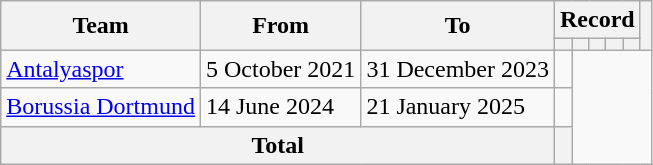<table class=wikitable style=text-align:center>
<tr>
<th rowspan=2>Team</th>
<th rowspan=2>From</th>
<th rowspan=2>To</th>
<th colspan=5>Record</th>
<th rowspan=2></th>
</tr>
<tr>
<th></th>
<th></th>
<th></th>
<th></th>
<th></th>
</tr>
<tr>
<td align=left><a href='#'>Antalyaspor</a></td>
<td align=left>5 October 2021</td>
<td align=left>31 December 2023<br></td>
<td></td>
</tr>
<tr>
<td align=left><a href='#'>Borussia Dortmund</a></td>
<td align=left>14 June 2024</td>
<td align=left>21 January 2025<br></td>
<td></td>
</tr>
<tr>
<th colspan="3">Total<br></th>
<th></th>
</tr>
</table>
